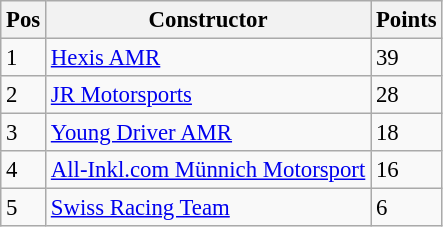<table class="wikitable" style="font-size: 95%;">
<tr>
<th>Pos</th>
<th>Constructor</th>
<th>Points</th>
</tr>
<tr>
<td>1</td>
<td> <a href='#'>Hexis AMR</a></td>
<td>39</td>
</tr>
<tr>
<td>2</td>
<td> <a href='#'>JR Motorsports</a></td>
<td>28</td>
</tr>
<tr>
<td>3</td>
<td> <a href='#'>Young Driver AMR</a></td>
<td>18</td>
</tr>
<tr>
<td>4</td>
<td> <a href='#'>All-Inkl.com Münnich Motorsport</a></td>
<td>16</td>
</tr>
<tr>
<td>5</td>
<td> <a href='#'>Swiss Racing Team</a></td>
<td>6</td>
</tr>
</table>
